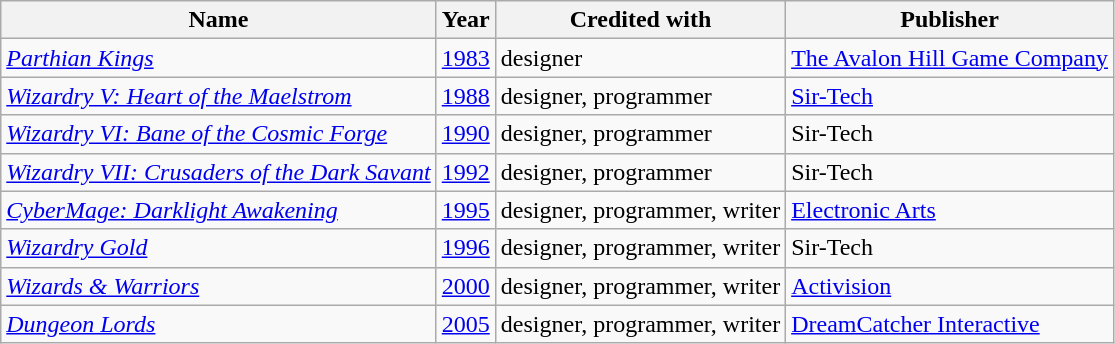<table class="wikitable sortable" border="1">
<tr>
<th scope="col">Name</th>
<th scope="col">Year</th>
<th scope="col">Credited with</th>
<th scope="col">Publisher</th>
</tr>
<tr>
<td><em><a href='#'>Parthian Kings</a></em></td>
<td><a href='#'>1983</a></td>
<td>designer</td>
<td><a href='#'>The Avalon Hill Game Company</a></td>
</tr>
<tr>
<td><em><a href='#'>Wizardry V: Heart of the Maelstrom</a></em></td>
<td><a href='#'>1988</a></td>
<td>designer, programmer</td>
<td><a href='#'>Sir-Tech</a></td>
</tr>
<tr>
<td><em><a href='#'>Wizardry VI: Bane of the Cosmic Forge</a></em></td>
<td><a href='#'>1990</a></td>
<td>designer, programmer</td>
<td>Sir-Tech</td>
</tr>
<tr>
<td><em><a href='#'>Wizardry VII: Crusaders of the Dark Savant</a></em></td>
<td><a href='#'>1992</a></td>
<td>designer, programmer</td>
<td>Sir-Tech</td>
</tr>
<tr>
<td><em><a href='#'>CyberMage: Darklight Awakening</a></em></td>
<td><a href='#'>1995</a></td>
<td>designer, programmer, writer</td>
<td><a href='#'>Electronic Arts</a></td>
</tr>
<tr>
<td><em><a href='#'>Wizardry Gold</a></em></td>
<td><a href='#'>1996</a></td>
<td>designer, programmer, writer</td>
<td>Sir-Tech</td>
</tr>
<tr>
<td><em><a href='#'>Wizards & Warriors</a></em></td>
<td><a href='#'>2000</a></td>
<td>designer, programmer, writer</td>
<td><a href='#'>Activision</a></td>
</tr>
<tr>
<td><em><a href='#'>Dungeon Lords</a></em></td>
<td><a href='#'>2005</a></td>
<td>designer, programmer, writer</td>
<td><a href='#'>DreamCatcher Interactive</a></td>
</tr>
</table>
